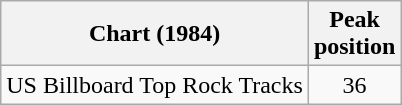<table class="wikitable sortable">
<tr>
<th>Chart (1984)</th>
<th>Peak<br>position</th>
</tr>
<tr>
<td align="left">US Billboard Top Rock Tracks</td>
<td style="text-align:center;">36</td>
</tr>
</table>
